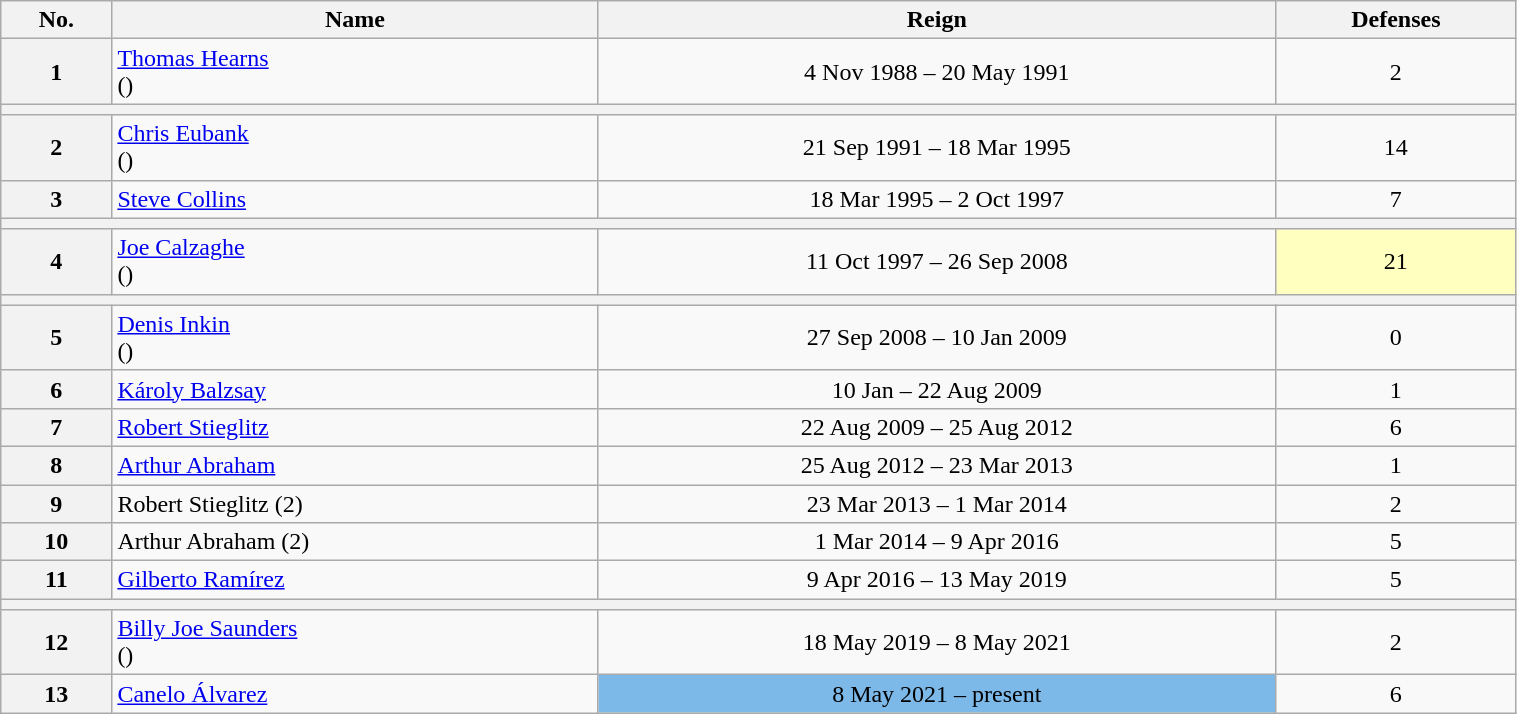<table class="wikitable sortable" style="width:80%;">
<tr>
<th>No.</th>
<th>Name</th>
<th>Reign</th>
<th>Defenses</th>
</tr>
<tr align=center>
<th>1</th>
<td align=left><a href='#'>Thomas Hearns</a><br>()</td>
<td>4 Nov 1988 – 20 May 1991</td>
<td>2</td>
</tr>
<tr align=center>
<th colspan="4"></th>
</tr>
<tr align=center>
<th>2</th>
<td align=left><a href='#'>Chris Eubank</a><br>()</td>
<td>21 Sep 1991 – 18 Mar 1995</td>
<td>14</td>
</tr>
<tr align=center>
<th>3</th>
<td align=left><a href='#'>Steve Collins</a></td>
<td>18 Mar 1995 – 2 Oct 1997</td>
<td>7</td>
</tr>
<tr align=center>
<th colspan="4"></th>
</tr>
<tr align=center>
<th>4</th>
<td align=left><a href='#'>Joe Calzaghe</a><br>()</td>
<td>11 Oct 1997 – 26 Sep 2008</td>
<td style="background:#ffffbf;">21</td>
</tr>
<tr align=center>
<th colspan="4"></th>
</tr>
<tr align=center>
<th>5</th>
<td align=left><a href='#'>Denis Inkin</a><br>()</td>
<td>27 Sep 2008 – 10 Jan 2009</td>
<td>0</td>
</tr>
<tr align=center>
<th>6</th>
<td align=left><a href='#'>Károly Balzsay</a></td>
<td>10 Jan – 22 Aug 2009</td>
<td>1</td>
</tr>
<tr align=center>
<th>7</th>
<td align=left><a href='#'>Robert Stieglitz</a></td>
<td>22 Aug 2009 – 25 Aug 2012</td>
<td>6</td>
</tr>
<tr align=center>
<th>8</th>
<td align=left><a href='#'>Arthur Abraham</a></td>
<td>25 Aug 2012 – 23 Mar 2013</td>
<td>1</td>
</tr>
<tr align=center>
<th>9</th>
<td align=left>Robert Stieglitz (2)</td>
<td>23 Mar 2013 – 1 Mar 2014</td>
<td>2</td>
</tr>
<tr align=center>
<th>10</th>
<td align=left>Arthur Abraham (2)</td>
<td>1 Mar 2014 – 9 Apr 2016</td>
<td>5</td>
</tr>
<tr align=center>
<th>11</th>
<td align=left><a href='#'>Gilberto Ramírez</a></td>
<td>9 Apr 2016 – 13 May 2019</td>
<td>5</td>
</tr>
<tr align=center>
<th colspan="4"></th>
</tr>
<tr align=center>
<th>12</th>
<td align=left><a href='#'>Billy Joe Saunders</a><br>()</td>
<td>18 May 2019 – 8 May 2021</td>
<td>2</td>
</tr>
<tr align=center>
<th>13</th>
<td align=left><a href='#'>Canelo Álvarez</a></td>
<td style="background:#7CB9E8;">8 May 2021 – present</td>
<td>6</td>
</tr>
</table>
